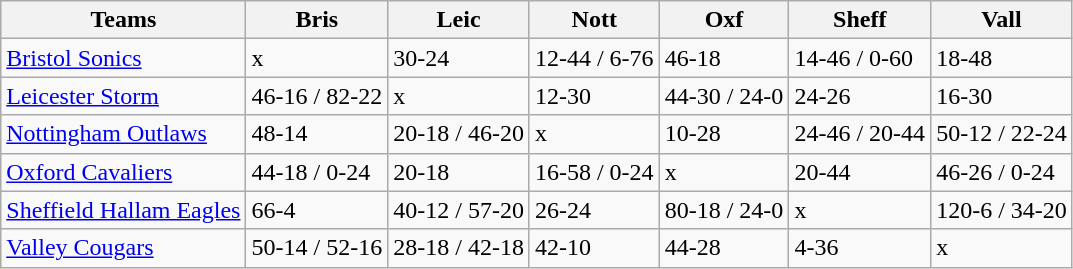<table class="wikitable">
<tr>
<th>Teams</th>
<th>Bris</th>
<th>Leic</th>
<th>Nott</th>
<th>Oxf</th>
<th>Sheff</th>
<th>Vall</th>
</tr>
<tr>
<td><a href='#'>Bristol Sonics</a></td>
<td>x</td>
<td>30-24</td>
<td>12-44 / 6-76</td>
<td>46-18</td>
<td>14-46 / 0-60</td>
<td>18-48</td>
</tr>
<tr>
<td><a href='#'>Leicester Storm</a></td>
<td>46-16 / 82-22</td>
<td>x</td>
<td>12-30</td>
<td>44-30 / 24-0</td>
<td>24-26</td>
<td>16-30</td>
</tr>
<tr>
<td><a href='#'>Nottingham Outlaws</a></td>
<td>48-14</td>
<td>20-18 / 46-20</td>
<td>x</td>
<td>10-28</td>
<td>24-46 / 20-44</td>
<td>50-12 / 22-24</td>
</tr>
<tr>
<td><a href='#'>Oxford Cavaliers</a></td>
<td>44-18 / 0-24</td>
<td>20-18</td>
<td>16-58 / 0-24</td>
<td>x</td>
<td>20-44</td>
<td>46-26 / 0-24</td>
</tr>
<tr>
<td><a href='#'>Sheffield Hallam Eagles</a></td>
<td>66-4</td>
<td>40-12 / 57-20</td>
<td>26-24</td>
<td>80-18 / 24-0</td>
<td>x</td>
<td>120-6 / 34-20</td>
</tr>
<tr>
<td><a href='#'>Valley Cougars</a></td>
<td>50-14 / 52-16</td>
<td>28-18 / 42-18</td>
<td>42-10</td>
<td>44-28</td>
<td>4-36</td>
<td>x</td>
</tr>
</table>
